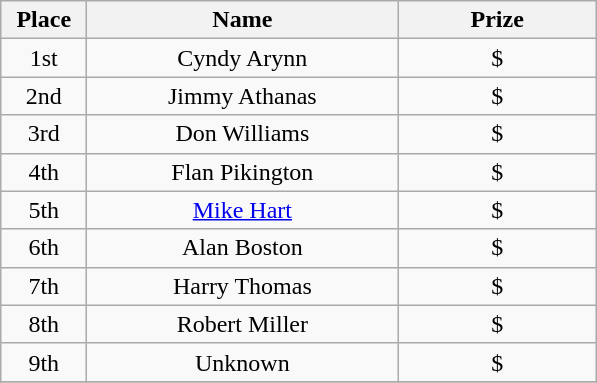<table class="wikitable">
<tr>
<th width="50">Place</th>
<th width="200">Name</th>
<th width="125">Prize</th>
</tr>
<tr>
<td align = "center">1st</td>
<td align = "center">Cyndy Arynn</td>
<td align = "center">$</td>
</tr>
<tr>
<td align = "center">2nd</td>
<td align = "center">Jimmy Athanas</td>
<td align = "center">$</td>
</tr>
<tr>
<td align = "center">3rd</td>
<td align = "center">Don Williams</td>
<td align = "center">$</td>
</tr>
<tr>
<td align = "center">4th</td>
<td align = "center">Flan Pikington</td>
<td align = "center">$</td>
</tr>
<tr>
<td align = "center">5th</td>
<td align = "center"><a href='#'>Mike Hart</a></td>
<td align = "center">$</td>
</tr>
<tr>
<td align = "center">6th</td>
<td align = "center">Alan Boston</td>
<td align = "center">$</td>
</tr>
<tr>
<td align = "center">7th</td>
<td align = "center">Harry Thomas</td>
<td align = "center">$</td>
</tr>
<tr>
<td align = "center">8th</td>
<td align = "center">Robert Miller</td>
<td align = "center">$</td>
</tr>
<tr>
<td align = "center">9th</td>
<td align = "center">Unknown</td>
<td align = "center">$</td>
</tr>
<tr>
</tr>
</table>
